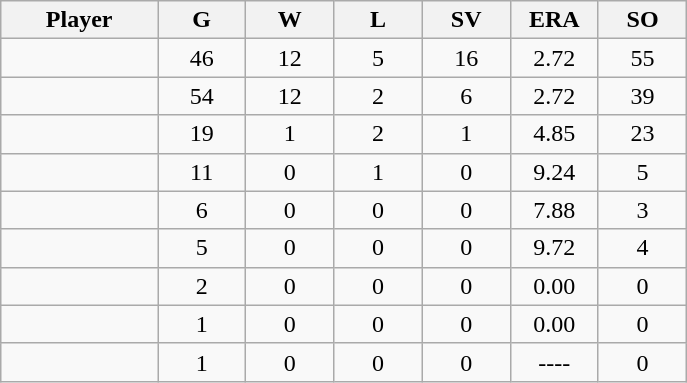<table class="wikitable sortable">
<tr>
<th bgcolor="#DDDDFF" width="16%">Player</th>
<th bgcolor="#DDDDFF" width="9%">G</th>
<th bgcolor="#DDDDFF" width="9%">W</th>
<th bgcolor="#DDDDFF" width="9%">L</th>
<th bgcolor="#DDDDFF" width="9%">SV</th>
<th bgcolor="#DDDDFF" width="9%">ERA</th>
<th bgcolor="#DDDDFF" width="9%">SO</th>
</tr>
<tr align="center">
<td></td>
<td>46</td>
<td>12</td>
<td>5</td>
<td>16</td>
<td>2.72</td>
<td>55</td>
</tr>
<tr align=center>
<td></td>
<td>54</td>
<td>12</td>
<td>2</td>
<td>6</td>
<td>2.72</td>
<td>39</td>
</tr>
<tr align="center">
<td></td>
<td>19</td>
<td>1</td>
<td>2</td>
<td>1</td>
<td>4.85</td>
<td>23</td>
</tr>
<tr align="center">
<td></td>
<td>11</td>
<td>0</td>
<td>1</td>
<td>0</td>
<td>9.24</td>
<td>5</td>
</tr>
<tr align="center">
<td></td>
<td>6</td>
<td>0</td>
<td>0</td>
<td>0</td>
<td>7.88</td>
<td>3</td>
</tr>
<tr align="center">
<td></td>
<td>5</td>
<td>0</td>
<td>0</td>
<td>0</td>
<td>9.72</td>
<td>4</td>
</tr>
<tr align="center">
<td></td>
<td>2</td>
<td>0</td>
<td>0</td>
<td>0</td>
<td>0.00</td>
<td>0</td>
</tr>
<tr align="center">
<td></td>
<td>1</td>
<td>0</td>
<td>0</td>
<td>0</td>
<td>0.00</td>
<td>0</td>
</tr>
<tr align="center">
<td></td>
<td>1</td>
<td>0</td>
<td>0</td>
<td>0</td>
<td>----</td>
<td>0</td>
</tr>
</table>
